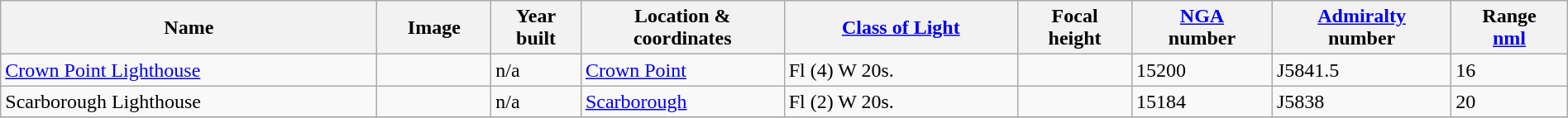<table class="wikitable sortable" style="width:100%">
<tr>
<th>Name</th>
<th>Image</th>
<th>Year<br>built</th>
<th>Location &<br> coordinates</th>
<th><a href='#'>Class of Light</a></th>
<th>Focal<br>height</th>
<th><a href='#'>NGA</a><br>number</th>
<th><a href='#'>Admiralty</a><br>number</th>
<th>Range<br><a href='#'>nml</a></th>
</tr>
<tr>
<td><a href='#'>Crown Point Lighthouse</a></td>
<td></td>
<td>n/a</td>
<td><a href='#'>Crown Point</a><br></td>
<td>Fl (4) W 20s.</td>
<td></td>
<td>15200</td>
<td>J5841.5</td>
<td>16</td>
</tr>
<tr>
<td>Scarborough Lighthouse</td>
<td></td>
<td>n/a</td>
<td><a href='#'>Scarborough</a><br></td>
<td>Fl (2) W 20s.</td>
<td></td>
<td>15184</td>
<td>J5838</td>
<td>20</td>
</tr>
<tr>
</tr>
</table>
